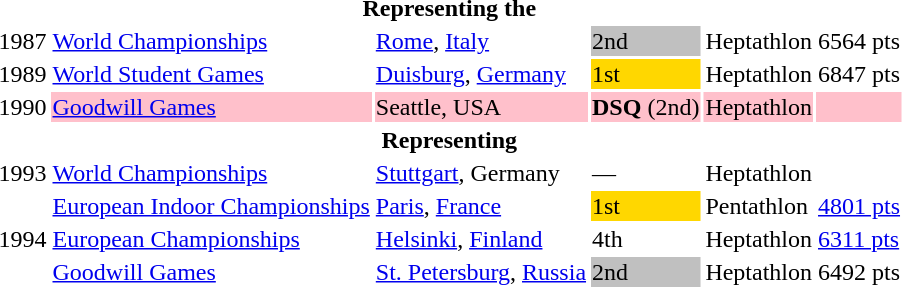<table>
<tr>
<th colspan=6>Representing the </th>
</tr>
<tr>
<td>1987</td>
<td><a href='#'>World Championships</a></td>
<td><a href='#'>Rome</a>, <a href='#'>Italy</a></td>
<td bgcolor=silver>2nd</td>
<td>Heptathlon</td>
<td>6564 pts</td>
</tr>
<tr>
<td>1989</td>
<td><a href='#'>World Student Games</a></td>
<td><a href='#'>Duisburg</a>, <a href='#'>Germany</a></td>
<td bgcolor=gold>1st</td>
<td>Heptathlon</td>
<td>6847 pts</td>
</tr>
<tr>
<td>1990</td>
<td bgcolor=pink><a href='#'>Goodwill Games</a></td>
<td bgcolor=pink>Seattle, USA</td>
<td bgcolor=pink><strong>DSQ</strong> (2nd)</td>
<td bgcolor=pink>Heptathlon</td>
<td bgcolor=pink></td>
</tr>
<tr>
<th colspan=6>Representing </th>
</tr>
<tr>
<td>1993</td>
<td><a href='#'>World Championships</a></td>
<td><a href='#'>Stuttgart</a>, Germany</td>
<td>—</td>
<td>Heptathlon</td>
<td></td>
</tr>
<tr>
<td rowspan=3>1994</td>
<td><a href='#'>European Indoor Championships</a></td>
<td><a href='#'>Paris</a>, <a href='#'>France</a></td>
<td bgcolor=gold>1st</td>
<td>Pentathlon</td>
<td><a href='#'>4801 pts</a></td>
</tr>
<tr>
<td><a href='#'>European Championships</a></td>
<td><a href='#'>Helsinki</a>, <a href='#'>Finland</a></td>
<td>4th</td>
<td>Heptathlon</td>
<td><a href='#'>6311 pts</a></td>
</tr>
<tr>
<td><a href='#'>Goodwill Games</a></td>
<td><a href='#'>St. Petersburg</a>, <a href='#'>Russia</a></td>
<td bgcolor=silver>2nd</td>
<td>Heptathlon</td>
<td>6492 pts</td>
</tr>
</table>
